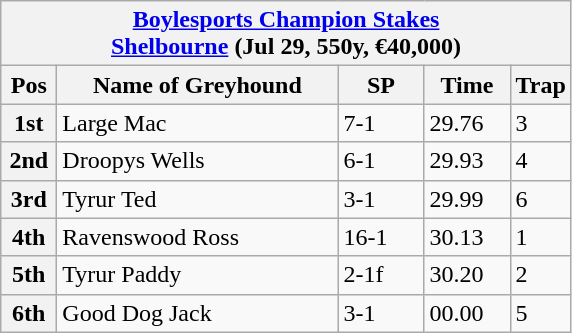<table class="wikitable">
<tr>
<th colspan="6"><a href='#'>Boylesports Champion Stakes</a><br> <a href='#'>Shelbourne</a> (Jul 29, 550y, €40,000)</th>
</tr>
<tr>
<th width=30>Pos</th>
<th width=180>Name of Greyhound</th>
<th width=50>SP</th>
<th width=50>Time</th>
<th width=30>Trap</th>
</tr>
<tr>
<th>1st</th>
<td>Large Mac </td>
<td>7-1</td>
<td>29.76</td>
<td>3</td>
</tr>
<tr>
<th>2nd</th>
<td>Droopys Wells</td>
<td>6-1</td>
<td>29.93</td>
<td>4</td>
</tr>
<tr>
<th>3rd</th>
<td>Tyrur Ted</td>
<td>3-1</td>
<td>29.99</td>
<td>6</td>
</tr>
<tr>
<th>4th</th>
<td>Ravenswood Ross</td>
<td>16-1</td>
<td>30.13</td>
<td>1</td>
</tr>
<tr>
<th>5th</th>
<td>Tyrur Paddy</td>
<td>2-1f</td>
<td>30.20</td>
<td>2</td>
</tr>
<tr>
<th>6th</th>
<td>Good Dog Jack</td>
<td>3-1</td>
<td>00.00</td>
<td>5</td>
</tr>
</table>
